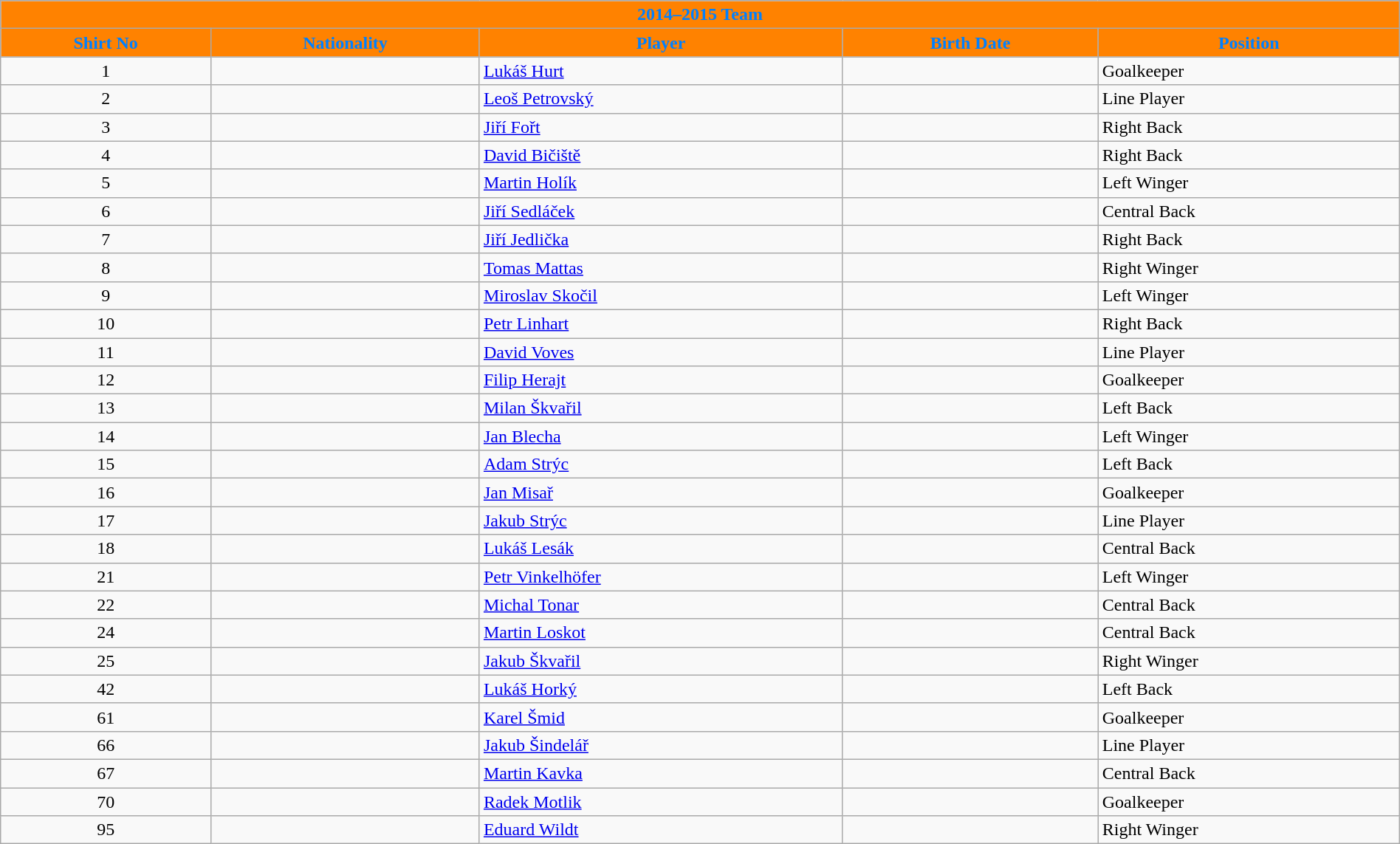<table class="wikitable collapsible collapsed" style="width:100%">
<tr>
<th colspan=5 style="background-color:#FF8200;color:#0080FF;text-align:center;"><strong>2014–2015 Team</strong></th>
</tr>
<tr>
<th style="color:#0080FF; background:#FF8200">Shirt No</th>
<th style="color:#0080FF; background:#FF8200">Nationality</th>
<th style="color:#0080FF; background:#FF8200">Player</th>
<th style="color:#0080FF; background:#FF8200">Birth Date</th>
<th style="color:#0080FF; background:#FF8200">Position</th>
</tr>
<tr>
<td align=center>1</td>
<td></td>
<td><a href='#'>Lukáš Hurt</a></td>
<td></td>
<td>Goalkeeper</td>
</tr>
<tr>
<td align=center>2</td>
<td></td>
<td><a href='#'>Leoš Petrovský</a></td>
<td></td>
<td>Line Player</td>
</tr>
<tr>
<td align=center>3</td>
<td></td>
<td><a href='#'>Jiří Fořt</a></td>
<td></td>
<td>Right Back</td>
</tr>
<tr>
<td align=center>4</td>
<td></td>
<td><a href='#'>David Bičiště</a></td>
<td></td>
<td>Right Back</td>
</tr>
<tr>
<td align=center>5</td>
<td></td>
<td><a href='#'>Martin Holík</a></td>
<td></td>
<td>Left Winger</td>
</tr>
<tr>
<td align=center>6</td>
<td></td>
<td><a href='#'>Jiří Sedláček</a></td>
<td></td>
<td>Central Back</td>
</tr>
<tr>
<td align=center>7</td>
<td></td>
<td><a href='#'>Jiří Jedlička</a></td>
<td></td>
<td>Right Back</td>
</tr>
<tr>
<td align=center>8</td>
<td></td>
<td><a href='#'>Tomas Mattas</a></td>
<td></td>
<td>Right Winger</td>
</tr>
<tr>
<td align=center>9</td>
<td></td>
<td><a href='#'>Miroslav Skočil</a></td>
<td></td>
<td>Left Winger</td>
</tr>
<tr>
<td align=center>10</td>
<td></td>
<td><a href='#'>Petr Linhart</a></td>
<td></td>
<td>Right Back</td>
</tr>
<tr>
<td align=center>11</td>
<td></td>
<td><a href='#'>David Voves</a></td>
<td></td>
<td>Line Player</td>
</tr>
<tr>
<td align=center>12</td>
<td></td>
<td><a href='#'>Filip Herajt</a></td>
<td></td>
<td>Goalkeeper</td>
</tr>
<tr>
<td align=center>13</td>
<td></td>
<td><a href='#'>Milan Škvařil</a></td>
<td></td>
<td>Left Back</td>
</tr>
<tr>
<td align=center>14</td>
<td></td>
<td><a href='#'>Jan Blecha</a></td>
<td></td>
<td>Left Winger</td>
</tr>
<tr>
<td align=center>15</td>
<td></td>
<td><a href='#'>Adam Strýc</a></td>
<td></td>
<td>Left Back</td>
</tr>
<tr>
<td align=center>16</td>
<td></td>
<td><a href='#'>Jan Misař</a></td>
<td></td>
<td>Goalkeeper</td>
</tr>
<tr>
<td align=center>17</td>
<td></td>
<td><a href='#'>Jakub Strýc</a></td>
<td></td>
<td>Line Player</td>
</tr>
<tr>
<td align=center>18</td>
<td></td>
<td><a href='#'>Lukáš Lesák</a></td>
<td></td>
<td>Central Back</td>
</tr>
<tr>
<td align=center>21</td>
<td></td>
<td><a href='#'>Petr Vinkelhöfer</a></td>
<td></td>
<td>Left Winger</td>
</tr>
<tr>
<td align=center>22</td>
<td></td>
<td><a href='#'>Michal Tonar</a></td>
<td></td>
<td>Central Back</td>
</tr>
<tr>
<td align=center>24</td>
<td></td>
<td><a href='#'>Martin Loskot</a></td>
<td></td>
<td>Central Back</td>
</tr>
<tr>
<td align=center>25</td>
<td></td>
<td><a href='#'>Jakub Škvařil</a></td>
<td></td>
<td>Right Winger</td>
</tr>
<tr>
<td align=center>42</td>
<td></td>
<td><a href='#'>Lukáš Horký</a></td>
<td></td>
<td>Left Back</td>
</tr>
<tr>
<td align=center>61</td>
<td></td>
<td><a href='#'>Karel Šmid</a></td>
<td></td>
<td>Goalkeeper</td>
</tr>
<tr>
<td align=center>66</td>
<td></td>
<td><a href='#'>Jakub Šindelář</a></td>
<td></td>
<td>Line Player</td>
</tr>
<tr>
<td align=center>67</td>
<td></td>
<td><a href='#'>Martin Kavka</a></td>
<td></td>
<td>Central Back</td>
</tr>
<tr>
<td align=center>70</td>
<td></td>
<td><a href='#'>Radek Motlik</a></td>
<td></td>
<td>Goalkeeper</td>
</tr>
<tr>
<td align=center>95</td>
<td></td>
<td><a href='#'>Eduard Wildt</a></td>
<td></td>
<td>Right Winger</td>
</tr>
</table>
